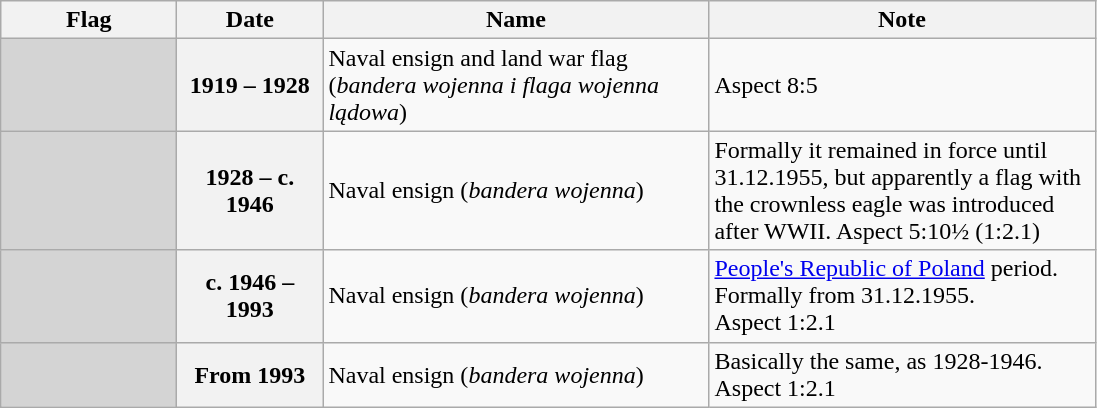<table class="wikitable" style="background: #f9f9f9">
<tr>
<th width="110">Flag</th>
<th width="90">Date</th>
<th width="250">Name</th>
<th width="250">Note</th>
</tr>
<tr>
<td style="background: #d4d4d4"></td>
<th>1919 – 1928</th>
<td>Naval ensign and land war flag (<em>bandera wojenna i flaga wojenna lądowa</em>)</td>
<td>Aspect 8:5</td>
</tr>
<tr>
<td style="background: #d4d4d4"></td>
<th>1928 – c. 1946</th>
<td>Naval ensign (<em>bandera wojenna</em>)</td>
<td>Formally it remained in force until 31.12.1955, but apparently a flag with the crownless eagle was introduced after WWII. Aspect 5:10½ (1:2.1)</td>
</tr>
<tr>
<td style="background: #d4d4d4"></td>
<th>c. 1946 – 1993</th>
<td>Naval ensign (<em>bandera wojenna</em>)</td>
<td><a href='#'>People's Republic of Poland</a> period. Formally from 31.12.1955.<br> Aspect 1:2.1</td>
</tr>
<tr>
<td style="background: #d4d4d4"></td>
<th>From 1993</th>
<td>Naval ensign (<em>bandera wojenna</em>)</td>
<td>Basically the same, as 1928-1946.<br> Aspect 1:2.1</td>
</tr>
</table>
